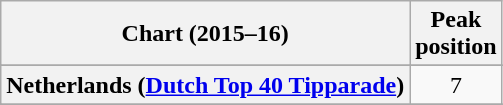<table class="wikitable sortable plainrowheaders" style="text-align: center;">
<tr>
<th scope="col">Chart (2015–16)</th>
<th scope="col">Peak<br>position</th>
</tr>
<tr>
</tr>
<tr>
</tr>
<tr>
<th scope="row">Netherlands (<a href='#'>Dutch Top 40 Tipparade</a>)</th>
<td>7</td>
</tr>
<tr>
</tr>
<tr>
</tr>
</table>
